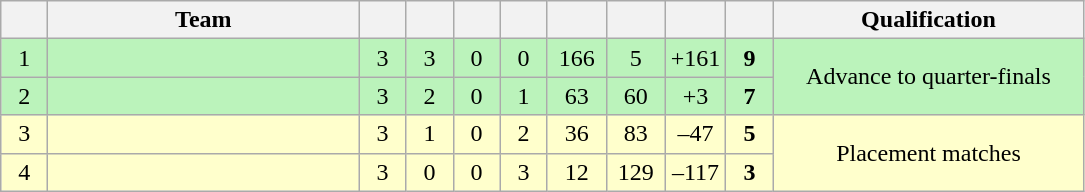<table class="wikitable" style="text-align:center;">
<tr>
<th style="width:1.5em;"></th>
<th style="width:12.5em">Team</th>
<th style="width:1.5em;"></th>
<th style="width:1.5em;"></th>
<th style="width:1.5em;"></th>
<th style="width:1.5em;"></th>
<th style="width:2.0em;"></th>
<th style="width:2.0em;"></th>
<th style="width:2.0em;"></th>
<th style="width:1.5em;"></th>
<th style="width:12.5em">Qualification</th>
</tr>
<tr bgcolor="#bbf3bb">
<td>1</td>
<td align="left"></td>
<td>3</td>
<td>3</td>
<td>0</td>
<td>0</td>
<td>166</td>
<td>5</td>
<td>+161</td>
<td><strong>9</strong></td>
<td bgcolor="#bbf3bb" rowspan=2>Advance to quarter-finals</td>
</tr>
<tr bgcolor="#bbf3bb">
<td>2</td>
<td align="left"></td>
<td>3</td>
<td>2</td>
<td>0</td>
<td>1</td>
<td>63</td>
<td>60</td>
<td>+3</td>
<td><strong>7</strong></td>
</tr>
<tr bgcolor="#ffffcc">
<td>3</td>
<td align="left"></td>
<td>3</td>
<td>1</td>
<td>0</td>
<td>2</td>
<td>36</td>
<td>83</td>
<td>–47</td>
<td><strong>5</strong></td>
<td bgcolor="#ffffcc" rowspan=2>Placement matches</td>
</tr>
<tr bgcolor="#ffffcc">
<td>4</td>
<td align="left"></td>
<td>3</td>
<td>0</td>
<td>0</td>
<td>3</td>
<td>12</td>
<td>129</td>
<td>–117</td>
<td><strong>3</strong></td>
</tr>
</table>
